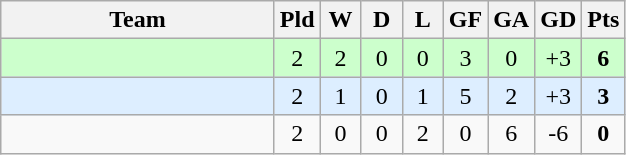<table class="wikitable" style="text-align:center;">
<tr>
<th width=175>Team</th>
<th width=20 abbr="Played">Pld</th>
<th width=20 abbr="Won">W</th>
<th width=20 abbr="Drawn">D</th>
<th width=20 abbr="Lost">L</th>
<th width=20 abbr="Goals for">GF</th>
<th width=20 abbr="Goals against">GA</th>
<th width=20 abbr="Goal difference">GD</th>
<th width=20 abbr="Points">Pts</th>
</tr>
<tr bgcolor=#ccffcc>
<td align=left></td>
<td>2</td>
<td>2</td>
<td>0</td>
<td>0</td>
<td>3</td>
<td>0</td>
<td>+3</td>
<td><strong>6</strong></td>
</tr>
<tr bgcolor=#ddeeff>
<td align=left></td>
<td>2</td>
<td>1</td>
<td>0</td>
<td>1</td>
<td>5</td>
<td>2</td>
<td>+3</td>
<td><strong>3</strong></td>
</tr>
<tr>
<td align=left></td>
<td>2</td>
<td>0</td>
<td>0</td>
<td>2</td>
<td>0</td>
<td>6</td>
<td>-6</td>
<td><strong>0</strong></td>
</tr>
</table>
